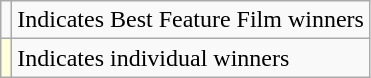<table class="wikitable">
<tr>
<td> </td>
<td>Indicates Best Feature Film winners</td>
</tr>
<tr>
<td style="background-color:#FFD"></td>
<td>Indicates individual winners</td>
</tr>
</table>
